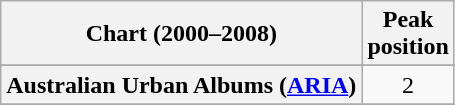<table class="wikitable sortable plainrowheaders" style="text-align:center">
<tr>
<th scope="col">Chart (2000–2008)</th>
<th scope="col">Peak<br>position</th>
</tr>
<tr>
</tr>
<tr>
<th scope="row">Australian Urban Albums (<a href='#'>ARIA</a>)</th>
<td>2</td>
</tr>
<tr>
</tr>
<tr>
</tr>
<tr>
</tr>
<tr>
</tr>
<tr>
</tr>
<tr>
</tr>
<tr>
</tr>
<tr>
</tr>
<tr>
</tr>
<tr>
</tr>
<tr>
</tr>
<tr>
</tr>
<tr>
</tr>
<tr>
</tr>
<tr>
</tr>
</table>
